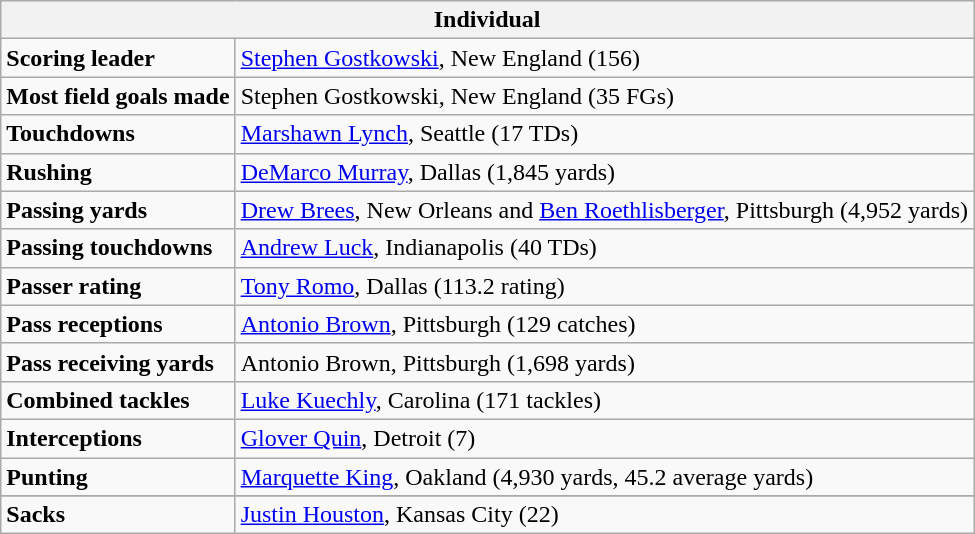<table class="wikitable">
<tr>
<th colspan=2>Individual</th>
</tr>
<tr>
<td><strong>Scoring leader</strong></td>
<td><a href='#'>Stephen Gostkowski</a>, New England (156)</td>
</tr>
<tr>
<td><strong>Most field goals made</strong></td>
<td>Stephen Gostkowski, New England (35 FGs)</td>
</tr>
<tr>
<td><strong>Touchdowns</strong></td>
<td><a href='#'>Marshawn Lynch</a>, Seattle (17 TDs)</td>
</tr>
<tr>
<td><strong>Rushing</strong></td>
<td><a href='#'>DeMarco Murray</a>, Dallas (1,845 yards)</td>
</tr>
<tr>
<td><strong>Passing yards</strong></td>
<td><a href='#'>Drew Brees</a>, New Orleans and <a href='#'>Ben Roethlisberger</a>, Pittsburgh (4,952 yards)</td>
</tr>
<tr>
<td><strong>Passing touchdowns</strong></td>
<td><a href='#'>Andrew Luck</a>, Indianapolis (40 TDs)</td>
</tr>
<tr>
<td><strong>Passer rating</strong></td>
<td><a href='#'>Tony Romo</a>, Dallas (113.2 rating)</td>
</tr>
<tr>
<td><strong>Pass receptions</strong></td>
<td><a href='#'>Antonio Brown</a>, Pittsburgh (129 catches)</td>
</tr>
<tr>
<td><strong>Pass receiving yards</strong></td>
<td>Antonio Brown, Pittsburgh (1,698 yards)</td>
</tr>
<tr>
<td><strong>Combined tackles</strong></td>
<td><a href='#'>Luke Kuechly</a>, Carolina (171 tackles)</td>
</tr>
<tr>
<td><strong>Interceptions</strong></td>
<td><a href='#'>Glover Quin</a>, Detroit (7)</td>
</tr>
<tr>
<td><strong>Punting</strong></td>
<td><a href='#'>Marquette King</a>, Oakland (4,930 yards, 45.2 average yards)</td>
</tr>
<tr>
</tr>
<tr>
</tr>
<tr>
<td><strong>Sacks</strong></td>
<td><a href='#'>Justin Houston</a>, Kansas City (22)</td>
</tr>
</table>
